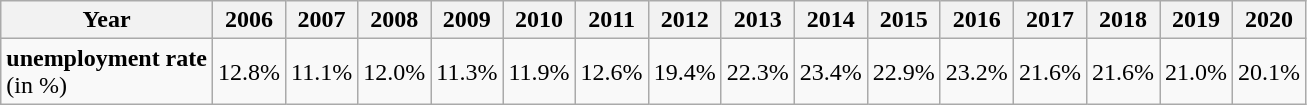<table class="wikitable">
<tr>
<th>Year</th>
<th>2006</th>
<th>2007</th>
<th>2008</th>
<th>2009</th>
<th>2010</th>
<th>2011</th>
<th>2012</th>
<th>2013</th>
<th>2014</th>
<th>2015</th>
<th>2016</th>
<th>2017</th>
<th>2018</th>
<th>2019</th>
<th>2020</th>
</tr>
<tr>
<td><strong>unemployment rate</strong><br>(in %)</td>
<td>12.8%</td>
<td>11.1%</td>
<td>12.0%</td>
<td>11.3%</td>
<td>11.9%</td>
<td>12.6%</td>
<td>19.4%</td>
<td>22.3%</td>
<td>23.4%</td>
<td>22.9%</td>
<td>23.2%</td>
<td>21.6%</td>
<td>21.6%</td>
<td>21.0%</td>
<td>20.1%</td>
</tr>
</table>
